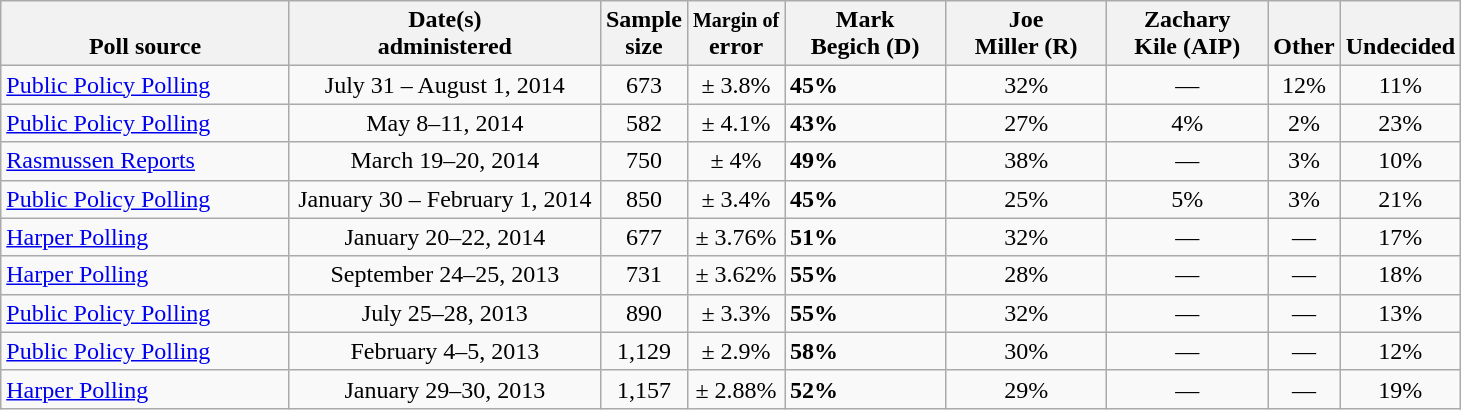<table class="wikitable">
<tr valign= bottom>
<th style="width:185px;">Poll source</th>
<th style="width:200px;">Date(s)<br>administered</th>
<th class=small>Sample<br>size</th>
<th class=small><small>Margin of</small><br>error</th>
<th style="width:100px;">Mark<br>Begich (D)</th>
<th style="width:100px;">Joe<br>Miller (R)</th>
<th style="width:100px;">Zachary<br>Kile (AIP)</th>
<th>Other</th>
<th>Undecided</th>
</tr>
<tr>
<td><a href='#'>Public Policy Polling</a></td>
<td align=center>July 31 – August 1, 2014</td>
<td align=center>673</td>
<td align=center>± 3.8%</td>
<td><strong>45%</strong></td>
<td align=center>32%</td>
<td align=center>—</td>
<td align=center>12%</td>
<td align=center>11%</td>
</tr>
<tr>
<td><a href='#'>Public Policy Polling</a></td>
<td align=center>May 8–11, 2014</td>
<td align=center>582</td>
<td align=center>± 4.1%</td>
<td><strong>43%</strong></td>
<td align=center>27%</td>
<td align=center>4%</td>
<td align=center>2%</td>
<td align=center>23%</td>
</tr>
<tr>
<td><a href='#'>Rasmussen Reports</a></td>
<td align=center>March 19–20, 2014</td>
<td align=center>750</td>
<td align=center>± 4%</td>
<td><strong>49%</strong></td>
<td align=center>38%</td>
<td align=center>—</td>
<td align=center>3%</td>
<td align=center>10%</td>
</tr>
<tr>
<td><a href='#'>Public Policy Polling</a></td>
<td align=center>January 30 – February 1, 2014</td>
<td align=center>850</td>
<td align=center>± 3.4%</td>
<td><strong>45%</strong></td>
<td align=center>25%</td>
<td align=center>5%</td>
<td align=center>3%</td>
<td align=center>21%</td>
</tr>
<tr>
<td><a href='#'>Harper Polling</a></td>
<td align=center>January 20–22, 2014</td>
<td align=center>677</td>
<td align=center>± 3.76%</td>
<td><strong>51%</strong></td>
<td align=center>32%</td>
<td align=center>—</td>
<td align=center>—</td>
<td align=center>17%</td>
</tr>
<tr>
<td><a href='#'>Harper Polling</a></td>
<td align=center>September 24–25, 2013</td>
<td align=center>731</td>
<td align=center>± 3.62%</td>
<td><strong>55%</strong></td>
<td align=center>28%</td>
<td align=center>—</td>
<td align=center>—</td>
<td align=center>18%</td>
</tr>
<tr>
<td><a href='#'>Public Policy Polling</a></td>
<td align=center>July 25–28, 2013</td>
<td align=center>890</td>
<td align=center>± 3.3%</td>
<td><strong>55%</strong></td>
<td align=center>32%</td>
<td align=center>—</td>
<td align=center>—</td>
<td align=center>13%</td>
</tr>
<tr>
<td><a href='#'>Public Policy Polling</a></td>
<td align=center>February 4–5, 2013</td>
<td align=center>1,129</td>
<td align=center>± 2.9%</td>
<td><strong>58%</strong></td>
<td align=center>30%</td>
<td align=center>—</td>
<td align=center>—</td>
<td align=center>12%</td>
</tr>
<tr>
<td><a href='#'>Harper Polling</a></td>
<td align=center>January 29–30, 2013</td>
<td align=center>1,157</td>
<td align=center>± 2.88%</td>
<td><strong>52%</strong></td>
<td align=center>29%</td>
<td align=center>—</td>
<td align=center>—</td>
<td align=center>19%</td>
</tr>
</table>
